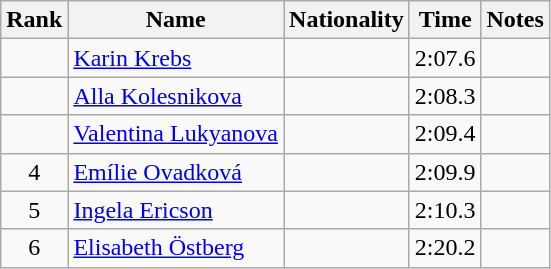<table class="wikitable sortable" style="text-align:center">
<tr>
<th>Rank</th>
<th>Name</th>
<th>Nationality</th>
<th>Time</th>
<th>Notes</th>
</tr>
<tr>
<td></td>
<td align="left"><a href='#'>Karin Krebs</a></td>
<td align=left></td>
<td>2:07.6</td>
<td></td>
</tr>
<tr>
<td></td>
<td align="left"><a href='#'>Alla Kolesnikova</a></td>
<td align=left></td>
<td>2:08.3</td>
<td></td>
</tr>
<tr>
<td></td>
<td align="left"><a href='#'>Valentina Lukyanova</a></td>
<td align=left></td>
<td>2:09.4</td>
<td></td>
</tr>
<tr>
<td>4</td>
<td align="left"><a href='#'>Emílie Ovadková</a></td>
<td align=left></td>
<td>2:09.9</td>
<td></td>
</tr>
<tr>
<td>5</td>
<td align="left"><a href='#'>Ingela Ericson</a></td>
<td align=left></td>
<td>2:10.3</td>
<td></td>
</tr>
<tr>
<td>6</td>
<td align="left"><a href='#'>Elisabeth Östberg</a></td>
<td align=left></td>
<td>2:20.2</td>
<td></td>
</tr>
</table>
